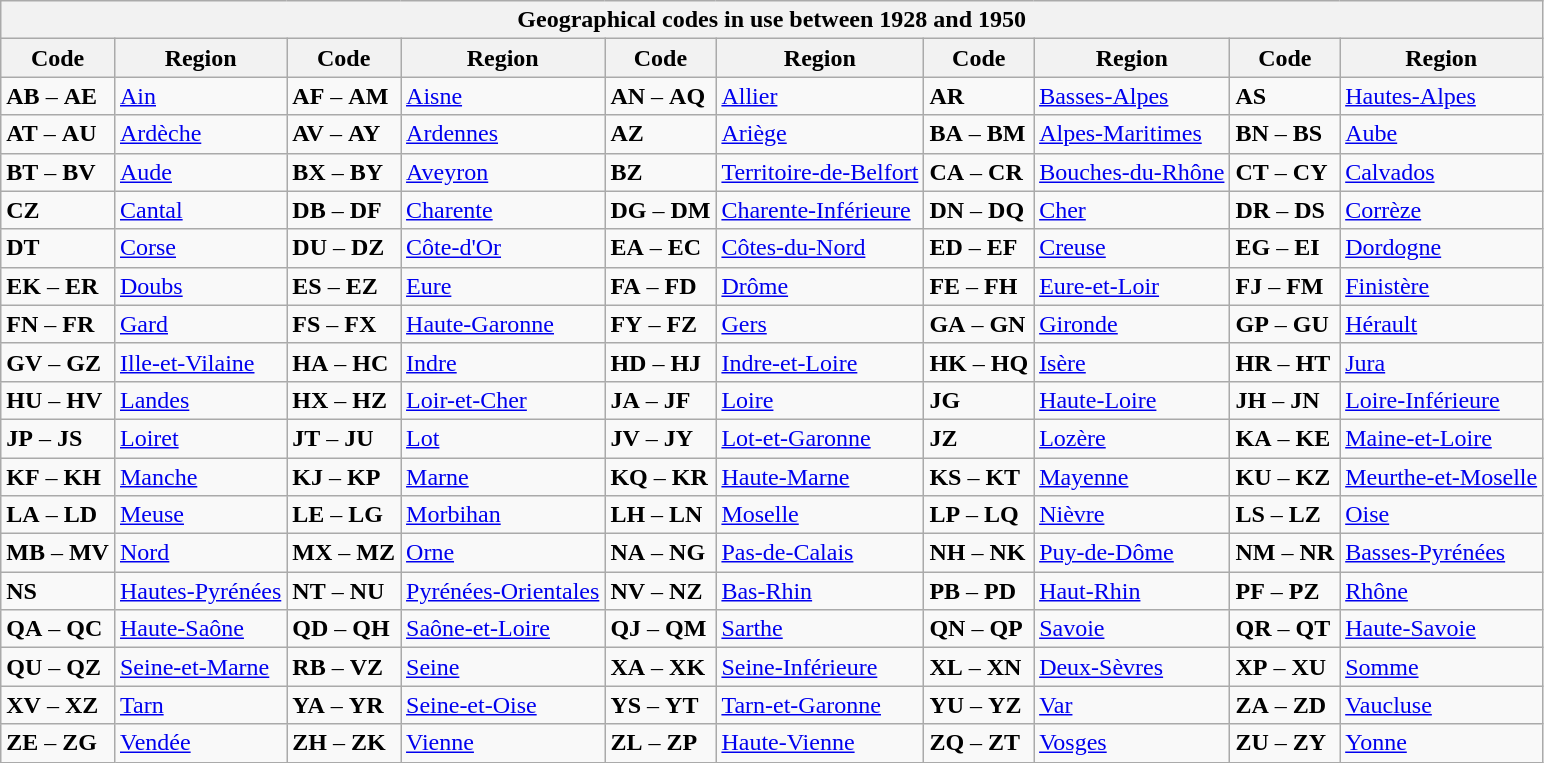<table class="wikitable collapsible">
<tr>
<th colspan="10" align=center>Geographical codes in use between 1928 and 1950</th>
</tr>
<tr>
<th>Code</th>
<th>Region</th>
<th>Code</th>
<th>Region</th>
<th>Code</th>
<th>Region</th>
<th>Code</th>
<th>Region</th>
<th>Code</th>
<th>Region</th>
</tr>
<tr>
<td><strong>AB</strong> – <strong>AE</strong></td>
<td><a href='#'>Ain</a></td>
<td><strong>AF</strong> – <strong>AM</strong></td>
<td><a href='#'>Aisne</a></td>
<td><strong>AN</strong> – <strong>AQ</strong></td>
<td><a href='#'>Allier</a></td>
<td><strong>AR</strong></td>
<td><a href='#'>Basses-Alpes</a></td>
<td><strong>AS</strong></td>
<td><a href='#'>Hautes-Alpes</a></td>
</tr>
<tr>
<td><strong>AT</strong> – <strong>AU</strong></td>
<td><a href='#'>Ardèche</a></td>
<td><strong>AV</strong> – <strong>AY</strong></td>
<td><a href='#'>Ardennes</a></td>
<td><strong>AZ</strong></td>
<td><a href='#'>Ariège</a></td>
<td><strong>BA</strong> – <strong>BM</strong></td>
<td><a href='#'>Alpes-Maritimes</a></td>
<td><strong>BN</strong> – <strong>BS</strong></td>
<td><a href='#'>Aube</a></td>
</tr>
<tr>
<td><strong>BT</strong> – <strong>BV</strong></td>
<td><a href='#'>Aude</a></td>
<td><strong>BX</strong> – <strong>BY</strong></td>
<td><a href='#'>Aveyron</a></td>
<td><strong>BZ</strong></td>
<td><a href='#'>Territoire-de-Belfort</a></td>
<td><strong>CA</strong> – <strong>CR</strong></td>
<td><a href='#'>Bouches-du-Rhône</a></td>
<td><strong>CT</strong> – <strong>CY</strong></td>
<td><a href='#'>Calvados</a></td>
</tr>
<tr>
<td><strong>CZ</strong></td>
<td><a href='#'>Cantal</a></td>
<td><strong>DB</strong> – <strong>DF</strong></td>
<td><a href='#'>Charente</a></td>
<td><strong>DG</strong> – <strong>DM</strong></td>
<td><a href='#'>Charente-Inférieure</a></td>
<td><strong>DN</strong> – <strong>DQ</strong></td>
<td><a href='#'>Cher</a></td>
<td><strong>DR</strong> – <strong>DS</strong></td>
<td><a href='#'>Corrèze</a></td>
</tr>
<tr>
<td><strong>DT</strong></td>
<td><a href='#'>Corse</a></td>
<td><strong>DU</strong> – <strong>DZ</strong></td>
<td><a href='#'>Côte-d'Or</a></td>
<td><strong>EA</strong> – <strong>EC</strong></td>
<td><a href='#'>Côtes-du-Nord</a></td>
<td><strong>ED</strong> – <strong>EF</strong></td>
<td><a href='#'>Creuse</a></td>
<td><strong>EG</strong> – <strong>EI</strong></td>
<td><a href='#'>Dordogne</a></td>
</tr>
<tr>
<td><strong>EK</strong> – <strong>ER</strong></td>
<td><a href='#'>Doubs</a></td>
<td><strong>ES</strong> – <strong>EZ</strong></td>
<td><a href='#'>Eure</a></td>
<td><strong>FA</strong> – <strong>FD</strong></td>
<td><a href='#'>Drôme</a></td>
<td><strong>FE</strong> – <strong>FH</strong></td>
<td><a href='#'>Eure-et-Loir</a></td>
<td><strong>FJ</strong> – <strong>FM</strong></td>
<td><a href='#'>Finistère</a></td>
</tr>
<tr>
<td><strong>FN</strong> – <strong>FR</strong></td>
<td><a href='#'>Gard</a></td>
<td><strong>FS</strong> – <strong>FX</strong></td>
<td><a href='#'>Haute-Garonne</a></td>
<td><strong>FY</strong> – <strong>FZ</strong></td>
<td><a href='#'>Gers</a></td>
<td><strong>GA</strong> – <strong>GN</strong></td>
<td><a href='#'>Gironde</a></td>
<td><strong>GP</strong> – <strong>GU</strong></td>
<td><a href='#'>Hérault</a></td>
</tr>
<tr>
<td><strong>GV</strong> – <strong>GZ</strong></td>
<td><a href='#'>Ille-et-Vilaine</a></td>
<td><strong>HA</strong> – <strong>HC</strong></td>
<td><a href='#'>Indre</a></td>
<td><strong>HD</strong> – <strong>HJ</strong></td>
<td><a href='#'>Indre-et-Loire</a></td>
<td><strong>HK</strong> – <strong>HQ</strong></td>
<td><a href='#'>Isère</a></td>
<td><strong>HR</strong> – <strong>HT</strong></td>
<td><a href='#'>Jura</a></td>
</tr>
<tr>
<td><strong>HU</strong> – <strong>HV</strong></td>
<td><a href='#'>Landes</a></td>
<td><strong>HX</strong> – <strong>HZ</strong></td>
<td><a href='#'>Loir-et-Cher</a></td>
<td><strong>JA</strong> – <strong>JF</strong></td>
<td><a href='#'>Loire</a></td>
<td><strong>JG</strong></td>
<td><a href='#'>Haute-Loire</a></td>
<td><strong>JH</strong> – <strong>JN</strong></td>
<td><a href='#'>Loire-Inférieure</a></td>
</tr>
<tr>
<td><strong>JP</strong> – <strong>JS</strong></td>
<td><a href='#'>Loiret</a></td>
<td><strong>JT</strong> – <strong>JU</strong></td>
<td><a href='#'>Lot</a></td>
<td><strong>JV</strong> – <strong>JY</strong></td>
<td><a href='#'>Lot-et-Garonne</a></td>
<td><strong>JZ</strong></td>
<td><a href='#'>Lozère</a></td>
<td><strong>KA</strong> – <strong>KE</strong></td>
<td><a href='#'>Maine-et-Loire</a></td>
</tr>
<tr>
<td><strong>KF</strong> – <strong>KH</strong></td>
<td><a href='#'>Manche</a></td>
<td><strong>KJ</strong> – <strong>KP</strong></td>
<td><a href='#'>Marne</a></td>
<td><strong>KQ</strong> – <strong>KR</strong></td>
<td><a href='#'>Haute-Marne</a></td>
<td><strong>KS</strong> – <strong>KT</strong></td>
<td><a href='#'>Mayenne</a></td>
<td><strong>KU</strong> – <strong>KZ</strong></td>
<td><a href='#'>Meurthe-et-Moselle</a></td>
</tr>
<tr>
<td><strong>LA</strong> – <strong>LD</strong></td>
<td><a href='#'>Meuse</a></td>
<td><strong>LE</strong> – <strong>LG</strong></td>
<td><a href='#'>Morbihan</a></td>
<td><strong>LH</strong> – <strong>LN</strong></td>
<td><a href='#'>Moselle</a></td>
<td><strong>LP</strong> – <strong>LQ</strong></td>
<td><a href='#'>Nièvre</a></td>
<td><strong>LS</strong> – <strong>LZ</strong></td>
<td><a href='#'>Oise</a></td>
</tr>
<tr>
<td><strong>MB</strong> – <strong>MV</strong></td>
<td><a href='#'>Nord</a></td>
<td><strong>MX</strong> – <strong>MZ</strong></td>
<td><a href='#'>Orne</a></td>
<td><strong>NA</strong> – <strong>NG</strong></td>
<td><a href='#'>Pas-de-Calais</a></td>
<td><strong>NH</strong> – <strong>NK</strong></td>
<td><a href='#'>Puy-de-Dôme</a></td>
<td><strong>NM</strong> – <strong>NR</strong></td>
<td><a href='#'>Basses-Pyrénées</a></td>
</tr>
<tr>
<td><strong>NS</strong></td>
<td><a href='#'>Hautes-Pyrénées</a></td>
<td><strong>NT</strong> – <strong>NU</strong></td>
<td><a href='#'>Pyrénées-Orientales</a></td>
<td><strong>NV</strong> – <strong>NZ</strong></td>
<td><a href='#'>Bas-Rhin</a></td>
<td><strong>PB</strong> – <strong>PD</strong></td>
<td><a href='#'>Haut-Rhin</a></td>
<td><strong>PF</strong> – <strong>PZ</strong></td>
<td><a href='#'>Rhône</a></td>
</tr>
<tr>
<td><strong>QA</strong> – <strong>QC</strong></td>
<td><a href='#'>Haute-Saône</a></td>
<td><strong>QD</strong> – <strong>QH</strong></td>
<td><a href='#'>Saône-et-Loire</a></td>
<td><strong>QJ</strong> – <strong>QM</strong></td>
<td><a href='#'>Sarthe</a></td>
<td><strong>QN</strong> – <strong>QP</strong></td>
<td><a href='#'>Savoie</a></td>
<td><strong>QR</strong> – <strong>QT</strong></td>
<td><a href='#'>Haute-Savoie</a></td>
</tr>
<tr>
<td><strong>QU</strong> – <strong>QZ</strong></td>
<td><a href='#'>Seine-et-Marne</a></td>
<td><strong>RB</strong> – <strong>VZ</strong></td>
<td><a href='#'>Seine</a></td>
<td><strong>XA</strong> – <strong>XK</strong></td>
<td><a href='#'>Seine-Inférieure</a></td>
<td><strong>XL</strong> – <strong>XN</strong></td>
<td><a href='#'>Deux-Sèvres</a></td>
<td><strong>XP</strong> – <strong>XU</strong></td>
<td><a href='#'>Somme</a></td>
</tr>
<tr>
<td><strong>XV</strong> – <strong>XZ</strong></td>
<td><a href='#'>Tarn</a></td>
<td><strong>YA</strong> – <strong>YR</strong></td>
<td><a href='#'>Seine-et-Oise</a></td>
<td><strong>YS</strong> – <strong>YT</strong></td>
<td><a href='#'>Tarn-et-Garonne</a></td>
<td><strong>YU</strong> – <strong>YZ</strong></td>
<td><a href='#'>Var</a></td>
<td><strong>ZA</strong> – <strong>ZD</strong></td>
<td><a href='#'>Vaucluse</a></td>
</tr>
<tr>
<td><strong>ZE</strong> – <strong>ZG</strong></td>
<td><a href='#'>Vendée</a></td>
<td><strong>ZH</strong> – <strong>ZK</strong></td>
<td><a href='#'>Vienne</a></td>
<td><strong>ZL</strong> – <strong>ZP</strong></td>
<td><a href='#'>Haute-Vienne</a></td>
<td><strong>ZQ</strong> – <strong>ZT</strong></td>
<td><a href='#'>Vosges</a></td>
<td><strong>ZU</strong> – <strong>ZY</strong></td>
<td><a href='#'>Yonne</a></td>
</tr>
</table>
